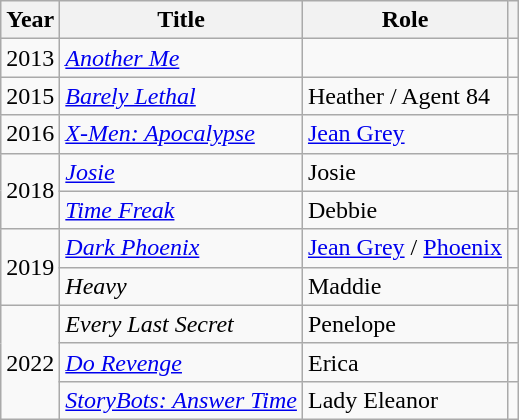<table class="wikitable sortable">
<tr>
<th>Year</th>
<th>Title</th>
<th>Role</th>
<th class="unsortable"></th>
</tr>
<tr>
<td>2013</td>
<td><em><a href='#'>Another Me</a></em></td>
<td></td>
<td style="text-align:center;"></td>
</tr>
<tr>
<td>2015</td>
<td><em><a href='#'>Barely Lethal</a></em></td>
<td>Heather / Agent 84</td>
<td style="text-align:center;"></td>
</tr>
<tr>
<td>2016</td>
<td><em><a href='#'>X-Men: Apocalypse</a></em></td>
<td><a href='#'>Jean Grey</a></td>
<td style="text-align:center;"></td>
</tr>
<tr>
<td rowspan="2">2018</td>
<td><em><a href='#'>Josie</a></em></td>
<td>Josie</td>
<td style="text-align:center;"></td>
</tr>
<tr>
<td><em><a href='#'>Time Freak</a></em></td>
<td>Debbie</td>
<td style="text-align:center;"></td>
</tr>
<tr>
<td rowspan="2">2019</td>
<td><em><a href='#'>Dark Phoenix</a></em></td>
<td><a href='#'>Jean Grey</a> / <a href='#'>Phoenix</a></td>
<td style="text-align:center;"></td>
</tr>
<tr>
<td><em>Heavy</em></td>
<td>Maddie</td>
<td></td>
</tr>
<tr>
<td rowspan="3">2022</td>
<td><em>Every Last Secret</em></td>
<td>Penelope</td>
<td style="text-align:center;"></td>
</tr>
<tr>
<td><em><a href='#'>Do Revenge</a></em></td>
<td>Erica</td>
<td style="text-align:center;"></td>
</tr>
<tr>
<td><em><a href='#'>StoryBots: Answer Time</a></em></td>
<td>Lady Eleanor</td>
<td style="text-align:center;"></td>
</tr>
</table>
